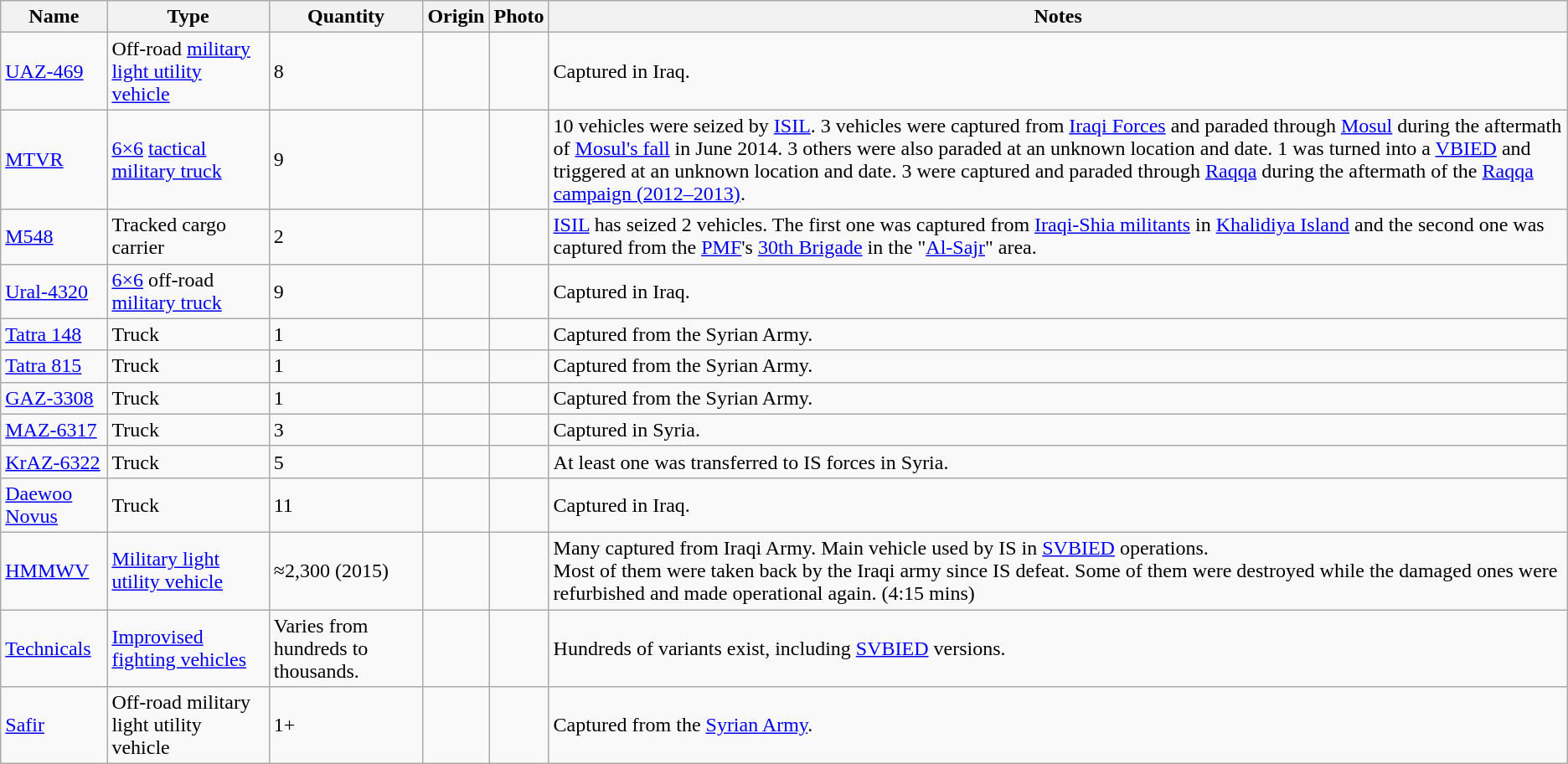<table class="wikitable sortable" id="tableTempleWikiAl">
<tr>
<th>Name</th>
<th>Type</th>
<th>Quantity</th>
<th>Origin</th>
<th>Photo</th>
<th>Notes</th>
</tr>
<tr>
<td><a href='#'>UAZ-469</a></td>
<td>Off-road <a href='#'>military light utility vehicle</a></td>
<td>8</td>
<td></td>
<td></td>
<td>Captured in Iraq.</td>
</tr>
<tr>
<td><a href='#'>MTVR</a></td>
<td><a href='#'>6×6</a> <a href='#'>tactical military truck</a></td>
<td>9</td>
<td></td>
<td></td>
<td>10 vehicles were seized by <a href='#'>ISIL</a>. 3 vehicles were captured from <a href='#'>Iraqi Forces</a> and paraded through <a href='#'>Mosul</a> during the aftermath of <a href='#'>Mosul's fall</a> in June 2014. 3 others were also paraded at an unknown location and date. 1 was turned into a <a href='#'>VBIED</a> and triggered at an unknown location and date. 3 were captured and paraded through <a href='#'>Raqqa</a> during the aftermath of the <a href='#'>Raqqa campaign (2012–2013)</a>.</td>
</tr>
<tr>
<td><a href='#'>M548</a></td>
<td>Tracked cargo carrier</td>
<td>2</td>
<td></td>
<td></td>
<td><a href='#'>ISIL</a> has seized 2 vehicles. The first one was captured from <a href='#'>Iraqi-Shia militants</a> in <a href='#'>Khalidiya Island</a> and the second one was captured from the <a href='#'>PMF</a>'s <a href='#'>30th Brigade</a> in the "<a href='#'>Al-Sajr</a>" area.</td>
</tr>
<tr>
<td><a href='#'>Ural-4320</a></td>
<td><a href='#'>6×6</a> off-road <a href='#'>military truck</a></td>
<td>9</td>
<td></td>
<td></td>
<td>Captured in Iraq.</td>
</tr>
<tr>
<td><a href='#'>Tatra 148</a></td>
<td>Truck</td>
<td>1</td>
<td></td>
<td></td>
<td>Captured from the Syrian Army.</td>
</tr>
<tr>
<td><a href='#'>Tatra 815</a></td>
<td>Truck</td>
<td>1</td>
<td></td>
<td></td>
<td>Captured from the Syrian Army.</td>
</tr>
<tr>
<td><a href='#'>GAZ-3308</a></td>
<td>Truck</td>
<td>1</td>
<td></td>
<td></td>
<td>Captured from the Syrian Army.</td>
</tr>
<tr>
<td><a href='#'>MAZ-6317</a></td>
<td>Truck</td>
<td>3</td>
<td></td>
<td></td>
<td>Captured in Syria.</td>
</tr>
<tr>
<td><a href='#'>KrAZ-6322</a></td>
<td>Truck</td>
<td>5</td>
<td></td>
<td></td>
<td>At least one was transferred to IS forces in Syria.</td>
</tr>
<tr>
<td><a href='#'>Daewoo Novus</a></td>
<td>Truck</td>
<td>11</td>
<td></td>
<td></td>
<td>Captured in Iraq.</td>
</tr>
<tr>
<td><a href='#'>HMMWV</a></td>
<td><a href='#'>Military light utility vehicle</a></td>
<td>≈2,300 (2015)</td>
<td></td>
<td></td>
<td>Many captured from Iraqi Army. Main vehicle used by IS in <a href='#'>SVBIED</a> operations.<br>Most of them were taken back by the Iraqi army since IS defeat. Some of them were destroyed while the damaged ones were refurbished and made operational again. (4:15 mins)<br></td>
</tr>
<tr>
<td><a href='#'>Technicals</a></td>
<td><a href='#'>Improvised fighting vehicles</a></td>
<td>Varies from hundreds to thousands.</td>
<td></td>
<td></td>
<td>Hundreds of variants exist, including <a href='#'>SVBIED</a> versions.</td>
</tr>
<tr>
<td><a href='#'>Safir</a></td>
<td>Off-road military light utility vehicle</td>
<td>1+</td>
<td></td>
<td></td>
<td>Captured from the <a href='#'>Syrian Army</a>.</td>
</tr>
</table>
